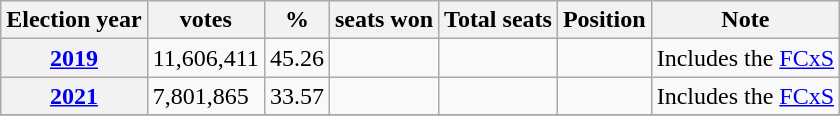<table class="wikitable">
<tr>
<th>Election year</th>
<th>votes</th>
<th>%</th>
<th>seats won</th>
<th>Total seats</th>
<th>Position</th>
<th>Note</th>
</tr>
<tr>
<th><a href='#'>2019</a></th>
<td>11,606,411</td>
<td>45.26</td>
<td></td>
<td></td>
<td></td>
<td>Includes the <a href='#'>FCxS</a></td>
</tr>
<tr>
<th><a href='#'>2021</a></th>
<td>7,801,865</td>
<td>33.57</td>
<td></td>
<td></td>
<td></td>
<td>Includes the <a href='#'>FCxS</a></td>
</tr>
<tr>
</tr>
</table>
